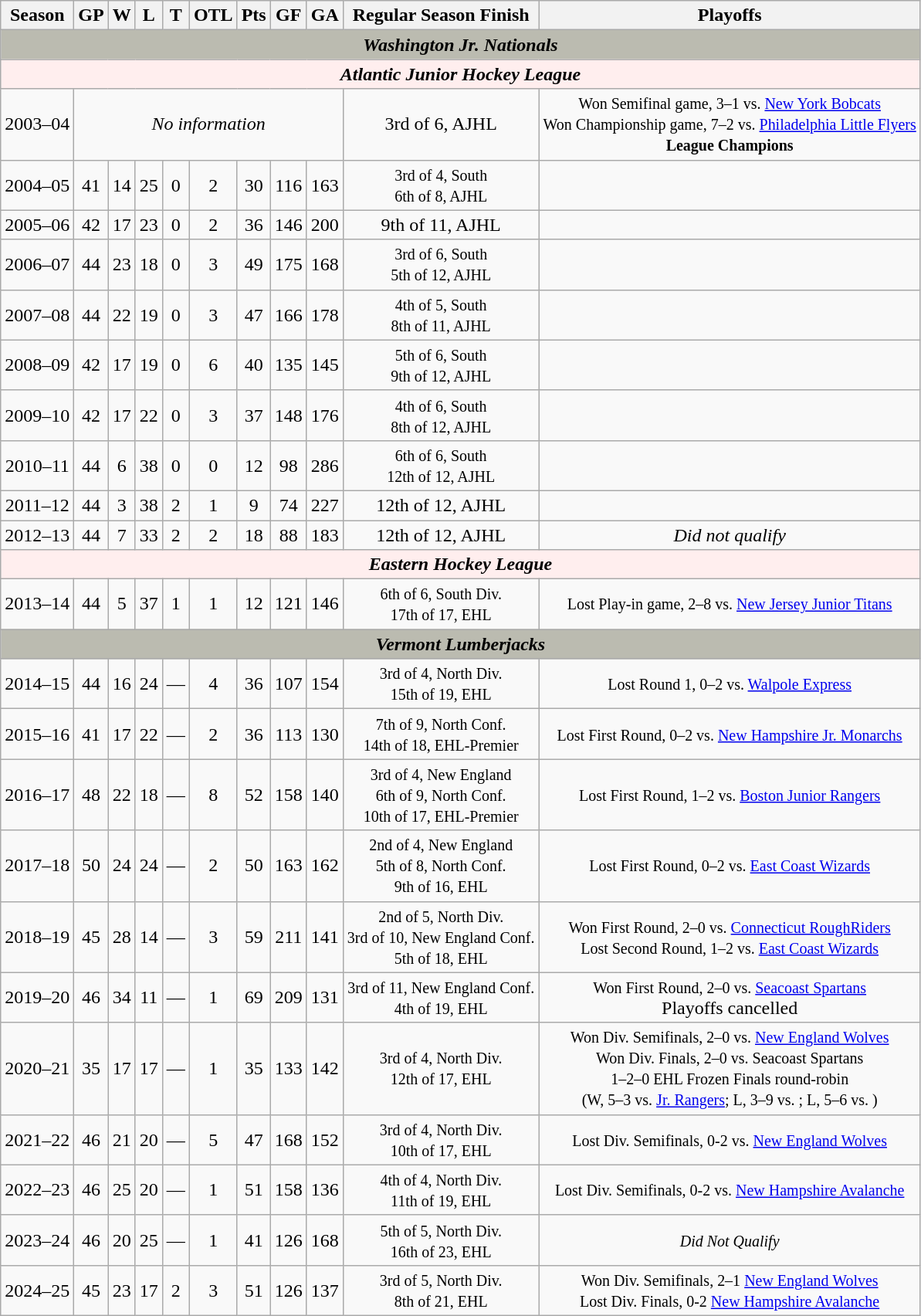<table class="wikitable" style="text-align:center">
<tr>
<th>Season</th>
<th>GP</th>
<th>W</th>
<th>L</th>
<th>T</th>
<th>OTL</th>
<th>Pts</th>
<th>GF</th>
<th>GA</th>
<th>Regular Season Finish</th>
<th>Playoffs</th>
</tr>
<tr align="center"  bgcolor="#bbbbb">
<td colspan="11"><strong><em>Washington Jr. Nationals</em></strong></td>
</tr>
<tr align="center" bgcolor="#ffeeee">
<td colspan="11"><strong><em>Atlantic Junior Hockey League</em></strong></td>
</tr>
<tr>
<td>2003–04</td>
<td colspan=8><em>No information</em></td>
<td>3rd of 6, AJHL</td>
<td><small>Won Semifinal game, 3–1 vs. <a href='#'>New York Bobcats</a><br>Won Championship game, 7–2 vs. <a href='#'>Philadelphia Little Flyers</a><br><strong>League Champions</strong></small></td>
</tr>
<tr>
<td>2004–05</td>
<td>41</td>
<td>14</td>
<td>25</td>
<td>0</td>
<td>2</td>
<td>30</td>
<td>116</td>
<td>163</td>
<td><small>3rd of 4, South<br>6th of 8, AJHL</small></td>
<td></td>
</tr>
<tr>
<td>2005–06</td>
<td>42</td>
<td>17</td>
<td>23</td>
<td>0</td>
<td>2</td>
<td>36</td>
<td>146</td>
<td>200</td>
<td>9th of 11, AJHL</td>
<td></td>
</tr>
<tr>
<td>2006–07</td>
<td>44</td>
<td>23</td>
<td>18</td>
<td>0</td>
<td>3</td>
<td>49</td>
<td>175</td>
<td>168</td>
<td><small>3rd of 6, South<br>5th of 12, AJHL</small></td>
<td></td>
</tr>
<tr>
<td>2007–08</td>
<td>44</td>
<td>22</td>
<td>19</td>
<td>0</td>
<td>3</td>
<td>47</td>
<td>166</td>
<td>178</td>
<td><small>4th of 5, South<br>8th of 11, AJHL</small></td>
<td></td>
</tr>
<tr>
<td>2008–09</td>
<td>42</td>
<td>17</td>
<td>19</td>
<td>0</td>
<td>6</td>
<td>40</td>
<td>135</td>
<td>145</td>
<td><small>5th of 6, South<br>9th of 12, AJHL</small></td>
<td></td>
</tr>
<tr>
<td>2009–10</td>
<td>42</td>
<td>17</td>
<td>22</td>
<td>0</td>
<td>3</td>
<td>37</td>
<td>148</td>
<td>176</td>
<td><small>4th of 6, South<br>8th of 12, AJHL</small></td>
<td></td>
</tr>
<tr>
<td>2010–11</td>
<td>44</td>
<td>6</td>
<td>38</td>
<td>0</td>
<td>0</td>
<td>12</td>
<td>98</td>
<td>286</td>
<td><small>6th of 6, South<br>12th of 12, AJHL</small></td>
<td></td>
</tr>
<tr>
<td>2011–12</td>
<td>44</td>
<td>3</td>
<td>38</td>
<td>2</td>
<td>1</td>
<td>9</td>
<td>74</td>
<td>227</td>
<td>12th of 12, AJHL</td>
<td></td>
</tr>
<tr>
<td>2012–13</td>
<td>44</td>
<td>7</td>
<td>33</td>
<td>2</td>
<td>2</td>
<td>18</td>
<td>88</td>
<td>183</td>
<td>12th of 12, AJHL</td>
<td><em>Did not qualify</em></td>
</tr>
<tr align="center" bgcolor="#ffeeee">
<td colspan="11"><strong><em>Eastern Hockey League</em></strong></td>
</tr>
<tr>
<td>2013–14</td>
<td>44</td>
<td>5</td>
<td>37</td>
<td>1</td>
<td>1</td>
<td>12</td>
<td>121</td>
<td>146</td>
<td><small>6th of 6, South Div.<br>17th of 17, EHL</small></td>
<td><small>Lost Play-in game, 2–8 vs. <a href='#'>New Jersey Junior Titans</a></small></td>
</tr>
<tr align="center"  bgcolor="#bbbbb">
<td colspan="11"><strong><em>Vermont Lumberjacks</em></strong></td>
</tr>
<tr>
<td>2014–15</td>
<td>44</td>
<td>16</td>
<td>24</td>
<td>—</td>
<td>4</td>
<td>36</td>
<td>107</td>
<td>154</td>
<td><small>3rd of 4, North Div.<br>15th of 19, EHL</small></td>
<td><small>Lost Round 1, 0–2 vs. <a href='#'>Walpole Express</a></small></td>
</tr>
<tr>
<td>2015–16</td>
<td>41</td>
<td>17</td>
<td>22</td>
<td>—</td>
<td>2</td>
<td>36</td>
<td>113</td>
<td>130</td>
<td><small>7th of 9, North Conf.<br>14th of 18, EHL-Premier</small></td>
<td><small>Lost First Round, 0–2 vs. <a href='#'>New Hampshire Jr. Monarchs</a></small></td>
</tr>
<tr>
<td>2016–17</td>
<td>48</td>
<td>22</td>
<td>18</td>
<td>—</td>
<td>8</td>
<td>52</td>
<td>158</td>
<td>140</td>
<td><small>3rd of 4, New England<br>6th of 9, North Conf.<br>10th of 17, EHL-Premier</small></td>
<td><small>Lost First Round, 1–2 vs. <a href='#'>Boston Junior Rangers</a></small></td>
</tr>
<tr>
<td>2017–18</td>
<td>50</td>
<td>24</td>
<td>24</td>
<td>—</td>
<td>2</td>
<td>50</td>
<td>163</td>
<td>162</td>
<td><small>2nd of 4, New England<br>5th of 8, North Conf.<br>9th of 16, EHL</small></td>
<td><small>Lost First Round, 0–2 vs. <a href='#'>East Coast Wizards</a></small></td>
</tr>
<tr>
<td>2018–19</td>
<td>45</td>
<td>28</td>
<td>14</td>
<td>—</td>
<td>3</td>
<td>59</td>
<td>211</td>
<td>141</td>
<td><small>2nd of 5, North Div.<br>3rd of 10, New England Conf.<br>5th of 18, EHL</small></td>
<td><small>Won First Round, 2–0 vs. <a href='#'>Connecticut RoughRiders</a><br>Lost Second Round, 1–2 vs. <a href='#'>East Coast Wizards</a></small></td>
</tr>
<tr>
<td>2019–20</td>
<td>46</td>
<td>34</td>
<td>11</td>
<td>—</td>
<td>1</td>
<td>69</td>
<td>209</td>
<td>131</td>
<td><small>3rd of 11, New England Conf.<br>4th of 19, EHL</small></td>
<td><small>Won First Round, 2–0 vs. <a href='#'>Seacoast Spartans</a></small><br>Playoffs cancelled</td>
</tr>
<tr>
<td>2020–21</td>
<td>35</td>
<td>17</td>
<td>17</td>
<td>—</td>
<td>1</td>
<td>35</td>
<td>133</td>
<td>142</td>
<td><small>3rd of 4, North Div.<br>12th of 17, EHL</small></td>
<td><small>Won Div. Semifinals, 2–0 vs. <a href='#'>New England Wolves</a><br>Won Div. Finals, 2–0 vs. Seacoast Spartans<br>1–2–0 EHL Frozen Finals round-robin<br>(W, 5–3 vs. <a href='#'>Jr. Rangers</a>; L, 3–9 vs. ; L, 5–6 vs. )</small></td>
</tr>
<tr>
<td>2021–22</td>
<td>46</td>
<td>21</td>
<td>20</td>
<td>—</td>
<td>5</td>
<td>47</td>
<td>168</td>
<td>152</td>
<td><small>3rd of 4, North Div.<br>10th of 17, EHL</small></td>
<td><small>Lost Div. Semifinals, 0-2 vs. <a href='#'>New England Wolves</a></small></td>
</tr>
<tr>
<td>2022–23</td>
<td>46</td>
<td>25</td>
<td>20</td>
<td>—</td>
<td>1</td>
<td>51</td>
<td>158</td>
<td>136</td>
<td><small>4th of 4, North Div.<br>11th of 19, EHL</small></td>
<td><small>Lost Div. Semifinals, 0-2 vs. <a href='#'>New Hampshire Avalanche</a></small></td>
</tr>
<tr>
<td>2023–24</td>
<td>46</td>
<td>20</td>
<td>25</td>
<td>—</td>
<td>1</td>
<td>41</td>
<td>126</td>
<td>168</td>
<td><small>5th of 5, North Div.<br>16th of 23, EHL</small></td>
<td><small><em>Did Not Qualify</em></small></td>
</tr>
<tr>
<td>2024–25</td>
<td>45</td>
<td>23</td>
<td>17</td>
<td>2</td>
<td>3</td>
<td>51</td>
<td>126</td>
<td>137</td>
<td><small>3rd of 5, North Div.<br>8th of 21, EHL</small></td>
<td><small>Won Div. Semifinals, 2–1 <a href='#'>New England Wolves</a><br>Lost Div. Finals, 0-2 <a href='#'>New Hampshire Avalanche</a></small></td>
</tr>
</table>
